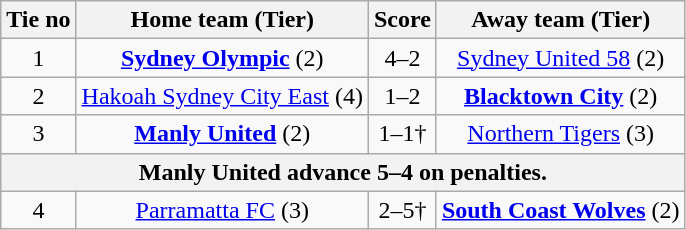<table class="wikitable" style="text-align:center">
<tr>
<th>Tie no</th>
<th>Home team (Tier)</th>
<th>Score</th>
<th>Away team (Tier)</th>
</tr>
<tr>
<td>1</td>
<td><strong><a href='#'>Sydney Olympic</a></strong> (2)</td>
<td>4–2</td>
<td><a href='#'>Sydney United 58</a> (2)</td>
</tr>
<tr>
<td>2</td>
<td><a href='#'>Hakoah Sydney City East</a> (4)</td>
<td>1–2</td>
<td><strong><a href='#'>Blacktown City</a></strong> (2)</td>
</tr>
<tr>
<td>3</td>
<td><strong><a href='#'>Manly United</a></strong> (2)</td>
<td>1–1†</td>
<td><a href='#'>Northern Tigers</a> (3)</td>
</tr>
<tr>
<th colspan=6>Manly United advance 5–4 on penalties.</th>
</tr>
<tr>
<td>4</td>
<td><a href='#'>Parramatta FC</a> (3)</td>
<td>2–5†</td>
<td><strong><a href='#'>South Coast Wolves</a></strong> (2)</td>
</tr>
</table>
